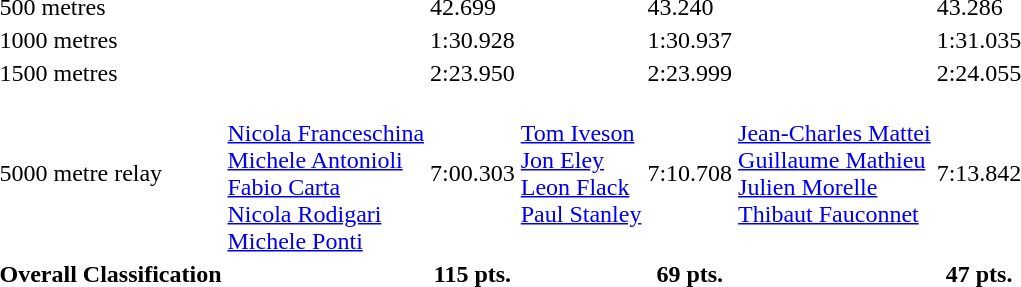<table>
<tr>
<td>500 metres</td>
<td></td>
<td>42.699</td>
<td></td>
<td>43.240</td>
<td></td>
<td>43.286</td>
</tr>
<tr>
<td>1000 metres</td>
<td></td>
<td>1:30.928</td>
<td></td>
<td>1:30.937</td>
<td></td>
<td>1:31.035</td>
</tr>
<tr>
<td>1500 metres</td>
<td></td>
<td>2:23.950</td>
<td></td>
<td>2:23.999</td>
<td></td>
<td>2:24.055</td>
</tr>
<tr>
<td>5000 metre relay</td>
<td valign=top><br><a href='#'>Nicola Franceschina</a><br><a href='#'>Michele Antonioli</a><br><a href='#'>Fabio Carta</a><br><a href='#'>Nicola Rodigari</a><br><a href='#'>Michele Ponti</a></td>
<td>7:00.303</td>
<td valign=top><br><a href='#'>Tom Iveson</a><br><a href='#'>Jon Eley</a><br><a href='#'>Leon Flack</a><br><a href='#'>Paul Stanley</a></td>
<td>7:10.708</td>
<td valign=top><br><a href='#'>Jean-Charles Mattei</a><br><a href='#'>Guillaume Mathieu</a><br><a href='#'>Julien Morelle</a><br><a href='#'>Thibaut Fauconnet</a></td>
<td>7:13.842</td>
</tr>
<tr>
<th>Overall Classification</th>
<th></th>
<th>115 pts.</th>
<th></th>
<th>69 pts.</th>
<th></th>
<th>47 pts.</th>
</tr>
</table>
